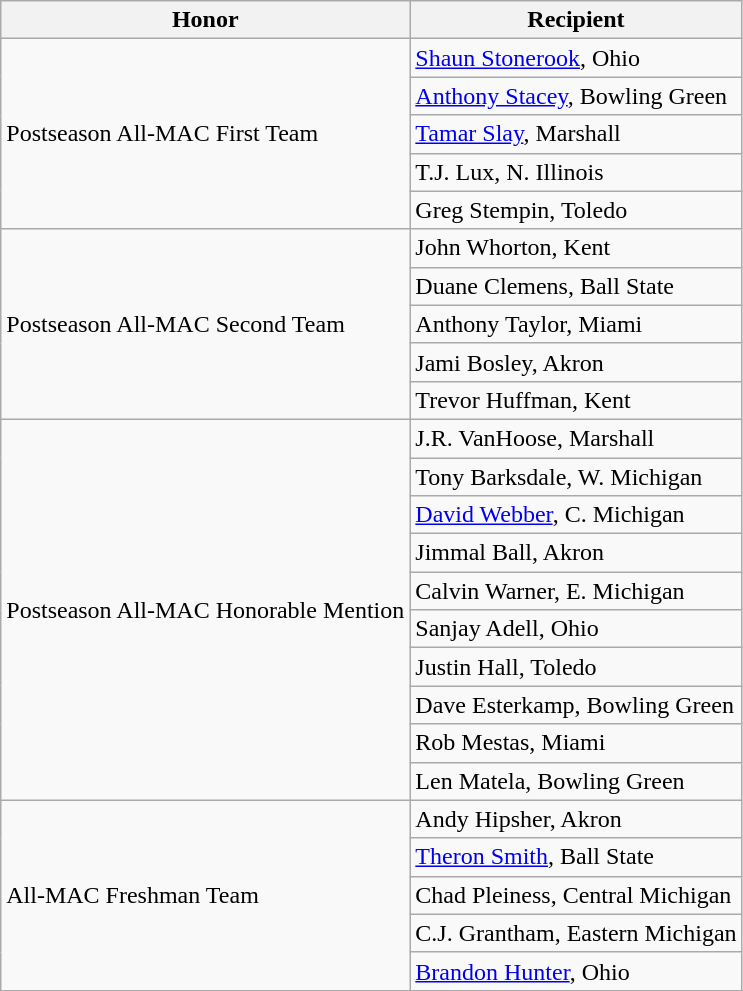<table class="wikitable" border="1">
<tr>
<th>Honor</th>
<th>Recipient</th>
</tr>
<tr>
<td rowspan=5 valign=middle>Postseason All-MAC First Team</td>
<td><a href='#'>Shaun Stonerook</a>, Ohio</td>
</tr>
<tr>
<td><a href='#'>Anthony Stacey</a>, Bowling Green</td>
</tr>
<tr>
<td><a href='#'>Tamar Slay</a>, Marshall</td>
</tr>
<tr>
<td>T.J. Lux, N. Illinois</td>
</tr>
<tr>
<td>Greg Stempin, Toledo</td>
</tr>
<tr>
<td rowspan=5 valign=middle>Postseason All-MAC Second Team</td>
<td>John Whorton, Kent</td>
</tr>
<tr>
<td>Duane Clemens, Ball State</td>
</tr>
<tr>
<td>Anthony Taylor, Miami</td>
</tr>
<tr>
<td>Jami Bosley, Akron</td>
</tr>
<tr>
<td>Trevor Huffman, Kent</td>
</tr>
<tr>
<td rowspan=10 valign=middle>Postseason All-MAC Honorable Mention</td>
<td>J.R. VanHoose, Marshall</td>
</tr>
<tr>
<td>Tony Barksdale, W. Michigan</td>
</tr>
<tr>
<td><a href='#'>David Webber</a>, C. Michigan</td>
</tr>
<tr>
<td>Jimmal Ball, Akron</td>
</tr>
<tr>
<td>Calvin Warner, E. Michigan</td>
</tr>
<tr>
<td>Sanjay Adell, Ohio</td>
</tr>
<tr>
<td>Justin Hall, Toledo</td>
</tr>
<tr>
<td>Dave Esterkamp, Bowling Green</td>
</tr>
<tr>
<td>Rob Mestas, Miami</td>
</tr>
<tr>
<td>Len Matela, Bowling Green</td>
</tr>
<tr>
<td rowspan=5 valign=middle>All-MAC Freshman Team</td>
<td>Andy Hipsher, Akron</td>
</tr>
<tr>
<td><a href='#'>Theron Smith</a>, Ball State</td>
</tr>
<tr>
<td>Chad Pleiness, Central Michigan</td>
</tr>
<tr>
<td>C.J. Grantham, Eastern Michigan</td>
</tr>
<tr>
<td><a href='#'>Brandon Hunter</a>, Ohio</td>
</tr>
<tr>
</tr>
</table>
